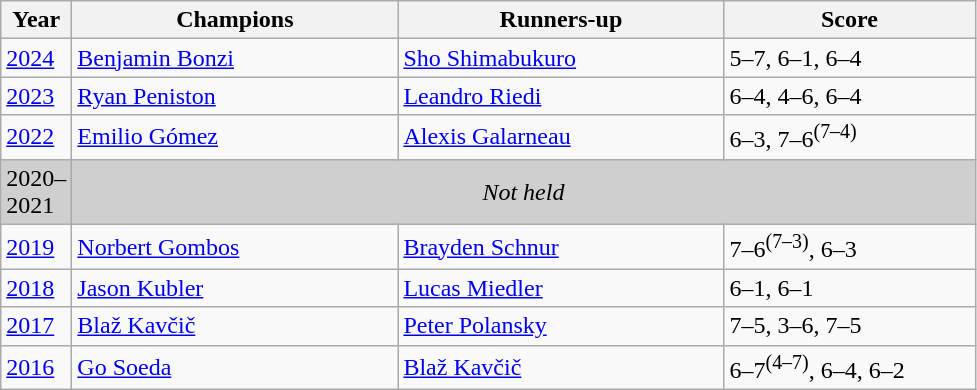<table class="wikitable">
<tr>
<th style="width:40px">Year</th>
<th style="width:210px">Champions</th>
<th style="width:210px">Runners-up</th>
<th style="width:160px">Score</th>
</tr>
<tr>
<td><a href='#'>2024</a></td>
<td> <a href='#'>Benjamin Bonzi</a></td>
<td> <a href='#'>Sho Shimabukuro</a></td>
<td>5–7, 6–1, 6–4</td>
</tr>
<tr>
<td><a href='#'>2023</a></td>
<td> <a href='#'>Ryan Peniston</a></td>
<td> <a href='#'>Leandro Riedi</a></td>
<td>6–4, 4–6, 6–4</td>
</tr>
<tr>
<td><a href='#'>2022</a></td>
<td> <a href='#'>Emilio Gómez</a></td>
<td> <a href='#'>Alexis Galarneau</a></td>
<td>6–3, 7–6<sup>(7–4)</sup></td>
</tr>
<tr>
<td style="background:#cfcfcf">2020–2021</td>
<td colspan=3 align=center style="background:#cfcfcf"><em>Not held</em></td>
</tr>
<tr>
<td><a href='#'>2019</a></td>
<td> <a href='#'>Norbert Gombos</a></td>
<td> <a href='#'>Brayden Schnur</a></td>
<td>7–6<sup>(7–3)</sup>, 6–3</td>
</tr>
<tr>
<td><a href='#'>2018</a></td>
<td> <a href='#'>Jason Kubler</a></td>
<td> <a href='#'>Lucas Miedler</a></td>
<td>6–1, 6–1</td>
</tr>
<tr>
<td><a href='#'>2017</a></td>
<td> <a href='#'>Blaž Kavčič</a></td>
<td> <a href='#'>Peter Polansky</a></td>
<td>7–5, 3–6, 7–5</td>
</tr>
<tr>
<td><a href='#'>2016</a></td>
<td> <a href='#'>Go Soeda</a></td>
<td> <a href='#'>Blaž Kavčič</a></td>
<td>6–7<sup>(4–7)</sup>, 6–4, 6–2</td>
</tr>
</table>
